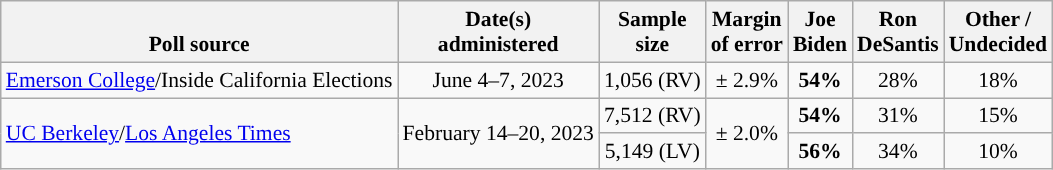<table class="wikitable sortable mw-datatable" style="font-size:90%;text-align:center;line-height:17px">
<tr valign=bottom>
<th>Poll source</th>
<th>Date(s)<br>administered</th>
<th>Sample<br>size</th>
<th>Margin<br>of error</th>
<th class="unsortable">Joe<br>Biden<br></th>
<th class="unsortable">Ron<br>DeSantis<br></th>
<th class="unsortable">Other /<br>Undecided</th>
</tr>
<tr>
<td style="text-align:left;"><a href='#'>Emerson College</a>/Inside California Elections</td>
<td>June 4–7, 2023</td>
<td>1,056 (RV)</td>
<td>± 2.9%</td>
<td style="color:black;background-color:"><strong>54%</strong></td>
<td>28%</td>
<td>18%</td>
</tr>
<tr>
<td style="text-align:left;" rowspan="2"><a href='#'>UC Berkeley</a>/<a href='#'>Los Angeles Times</a></td>
<td rowspan="2">February 14–20, 2023</td>
<td>7,512 (RV)</td>
<td rowspan="2">± 2.0%</td>
<td style="color:black;background-color:"><strong>54%</strong></td>
<td>31%</td>
<td>15%</td>
</tr>
<tr>
<td>5,149 (LV)</td>
<td style="color:black;background-color:"><strong>56%</strong></td>
<td>34%</td>
<td>10%</td>
</tr>
</table>
